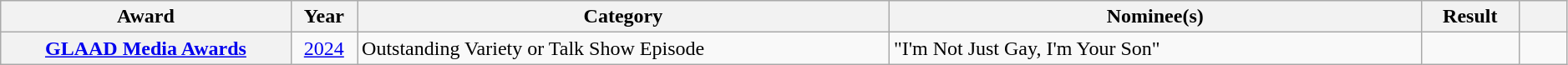<table class="wikitable sortable plainrowheaders" style="width:99%;">
<tr>
<th scope="col" style="width:12%;">Award</th>
<th scope="col" style="width:2%;">Year</th>
<th scope="col" style="width:22%;">Category</th>
<th scope="col" style="width:22%;">Nominee(s)</th>
<th scope="col" style="width:4%;">Result</th>
<th scope="col" style="width:2%;" class="unsortable"></th>
</tr>
<tr>
<th scope="row" rowspan="2"><a href='#'>GLAAD Media Awards</a></th>
<td style="text-align:center;"><a href='#'>2024</a></td>
<td>Outstanding Variety or Talk Show Episode</td>
<td>"I'm Not Just Gay, I'm Your Son"</td>
<td></td>
<td style=text-align:center;"></td>
</tr>
</table>
